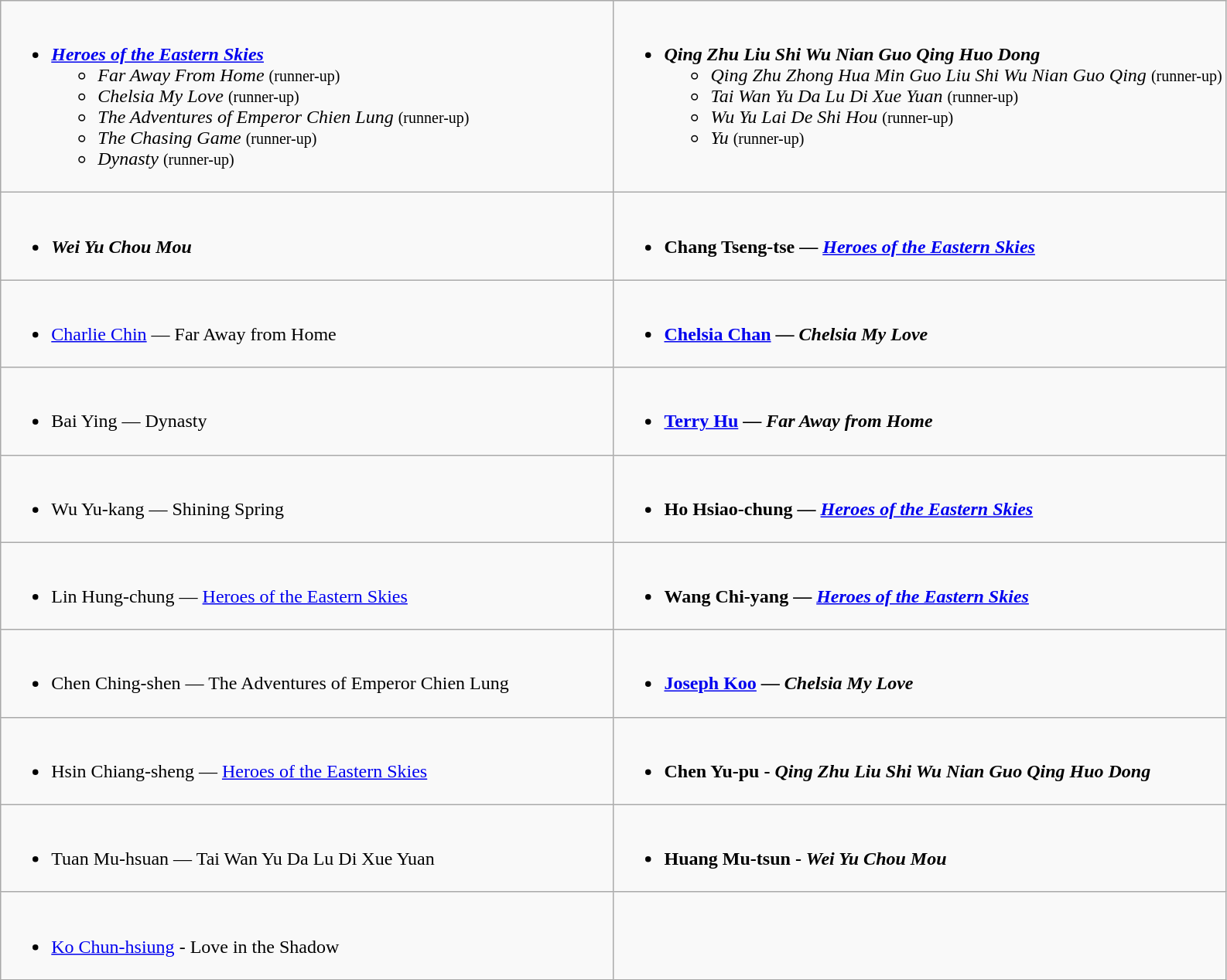<table class=wikitable>
<tr>
<td valign="top" width="50%"><br><ul><li><strong><em><a href='#'>Heroes of the Eastern Skies</a></em></strong><ul><li><em>Far Away From Home</em> <small>(runner-up)</small></li><li><em>Chelsia My Love</em> <small>(runner-up)</small></li><li><em>The Adventures of Emperor Chien Lung</em> <small>(runner-up)</small></li><li><em>The Chasing Game</em> <small>(runner-up)</small></li><li><em>Dynasty</em> <small>(runner-up)</small></li></ul></li></ul></td>
<td valign="top" width="50%"><br><ul><li><strong><em>Qing Zhu Liu Shi Wu Nian Guo Qing Huo Dong</em></strong><ul><li><em>Qing Zhu Zhong Hua Min Guo Liu Shi Wu Nian Guo Qing</em> <small>(runner-up)</small></li><li><em>Tai Wan Yu Da Lu Di Xue Yuan</em> <small>(runner-up)</small></li><li><em>Wu Yu Lai De Shi Hou</em> <small>(runner-up)</small></li><li><em>Yu</em> <small>(runner-up)</small></li></ul></li></ul></td>
</tr>
<tr>
<td valign="top" width="50%"><br><ul><li><strong><em>Wei Yu Chou Mou</em></strong></li></ul></td>
<td valign="top" width="50%"><br><ul><li><strong>Chang Tseng-tse — <em><a href='#'>Heroes of the Eastern Skies</a><strong><em></li></ul></td>
</tr>
<tr>
<td valign="top" width="50%"><br><ul><li></strong><a href='#'>Charlie Chin</a> — </em>Far Away from Home</em></strong></li></ul></td>
<td valign="top" width="50%"><br><ul><li><strong><a href='#'>Chelsia Chan</a> — <em>Chelsia My Love<strong><em></li></ul></td>
</tr>
<tr>
<td valign="top" width="50%"><br><ul><li></strong>Bai Ying — </em>Dynasty</em></strong></li></ul></td>
<td valign="top" width="50%"><br><ul><li><strong><a href='#'>Terry Hu</a> — <em>Far Away from Home<strong><em></li></ul></td>
</tr>
<tr>
<td valign="top" width="50%"><br><ul><li></strong>Wu Yu-kang — </em>Shining Spring</em></strong></li></ul></td>
<td valign="top" width="50%"><br><ul><li><strong>Ho Hsiao-chung — <em><a href='#'>Heroes of the Eastern Skies</a><strong><em></li></ul></td>
</tr>
<tr>
<td valign="top" width="50%"><br><ul><li></strong>Lin Hung-chung — </em><a href='#'>Heroes of the Eastern Skies</a></em></strong></li></ul></td>
<td valign="top" width="50%"><br><ul><li><strong>Wang Chi-yang — <em><a href='#'>Heroes of the Eastern Skies</a><strong><em></li></ul></td>
</tr>
<tr>
<td valign="top" width="50%"><br><ul><li></strong>Chen Ching-shen — </em>The Adventures of Emperor Chien Lung</em></strong></li></ul></td>
<td valign="top" width="50%"><br><ul><li><strong><a href='#'>Joseph Koo</a> — <em>Chelsia My Love<strong><em></li></ul></td>
</tr>
<tr>
<td valign="top" width="50%"><br><ul><li></strong>Hsin Chiang-sheng — </em><a href='#'>Heroes of the Eastern Skies</a></em></strong></li></ul></td>
<td valign="top" width="50%"><br><ul><li><strong>Chen Yu-pu - <em>Qing Zhu Liu Shi Wu Nian Guo Qing Huo Dong<strong><em></li></ul></td>
</tr>
<tr>
<td valign="top" width="50%"><br><ul><li></strong>Tuan Mu-hsuan  — </em>Tai Wan Yu Da Lu Di Xue Yuan</em></strong></li></ul></td>
<td valign="top" width="50%"><br><ul><li><strong>Huang Mu-tsun - <em>Wei Yu Chou Mou<strong><em></li></ul></td>
</tr>
<tr>
<td valign="top" width="50%"><br><ul><li></strong><a href='#'>Ko Chun-hsiung</a> - </em> Love in the Shadow</em></strong></li></ul></td>
</tr>
</table>
